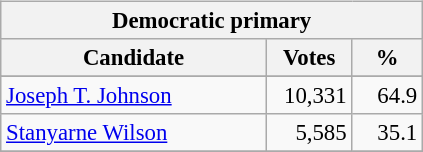<table class="wikitable" align="left" style="margin: 1em 1em 1em 0; font-size: 95%;">
<tr>
<th colspan="3">Democratic primary</th>
</tr>
<tr>
<th colspan="1" style="width: 170px">Candidate</th>
<th style="width: 50px">Votes</th>
<th style="width: 40px">%</th>
</tr>
<tr>
</tr>
<tr>
<td><a href='#'>Joseph T. Johnson</a></td>
<td align="right">10,331</td>
<td align="right">64.9</td>
</tr>
<tr>
<td><a href='#'>Stanyarne Wilson</a></td>
<td align="right">5,585</td>
<td align="right">35.1</td>
</tr>
<tr>
</tr>
</table>
